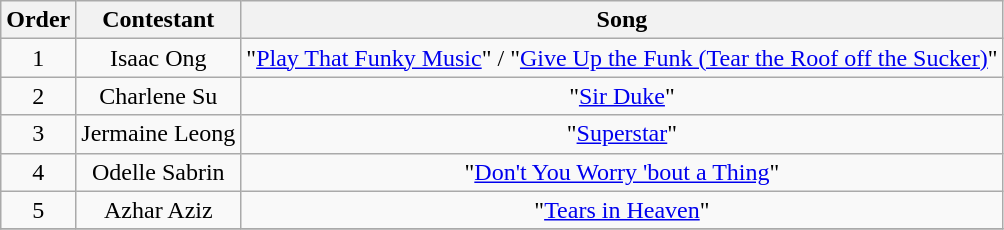<table class="wikitable plainrowheaders" style="text-align:center;">
<tr>
<th scope="col">Order</th>
<th scope="col">Contestant</th>
<th scope="col">Song</th>
</tr>
<tr>
<td scope="row">1</td>
<td>Isaac Ong</td>
<td>"<a href='#'>Play That Funky Music</a>" / "<a href='#'>Give Up the Funk (Tear the Roof off the Sucker)</a>"</td>
</tr>
<tr>
<td scope="row">2</td>
<td>Charlene Su</td>
<td>"<a href='#'>Sir Duke</a>"</td>
</tr>
<tr>
<td scope="row">3</td>
<td>Jermaine Leong</td>
<td>"<a href='#'>Superstar</a>"</td>
</tr>
<tr>
<td scope="row">4</td>
<td>Odelle Sabrin</td>
<td>"<a href='#'>Don't You Worry 'bout a Thing</a>"</td>
</tr>
<tr>
<td scope="row">5</td>
<td>Azhar Aziz</td>
<td>"<a href='#'>Tears in Heaven</a>"</td>
</tr>
<tr>
</tr>
</table>
